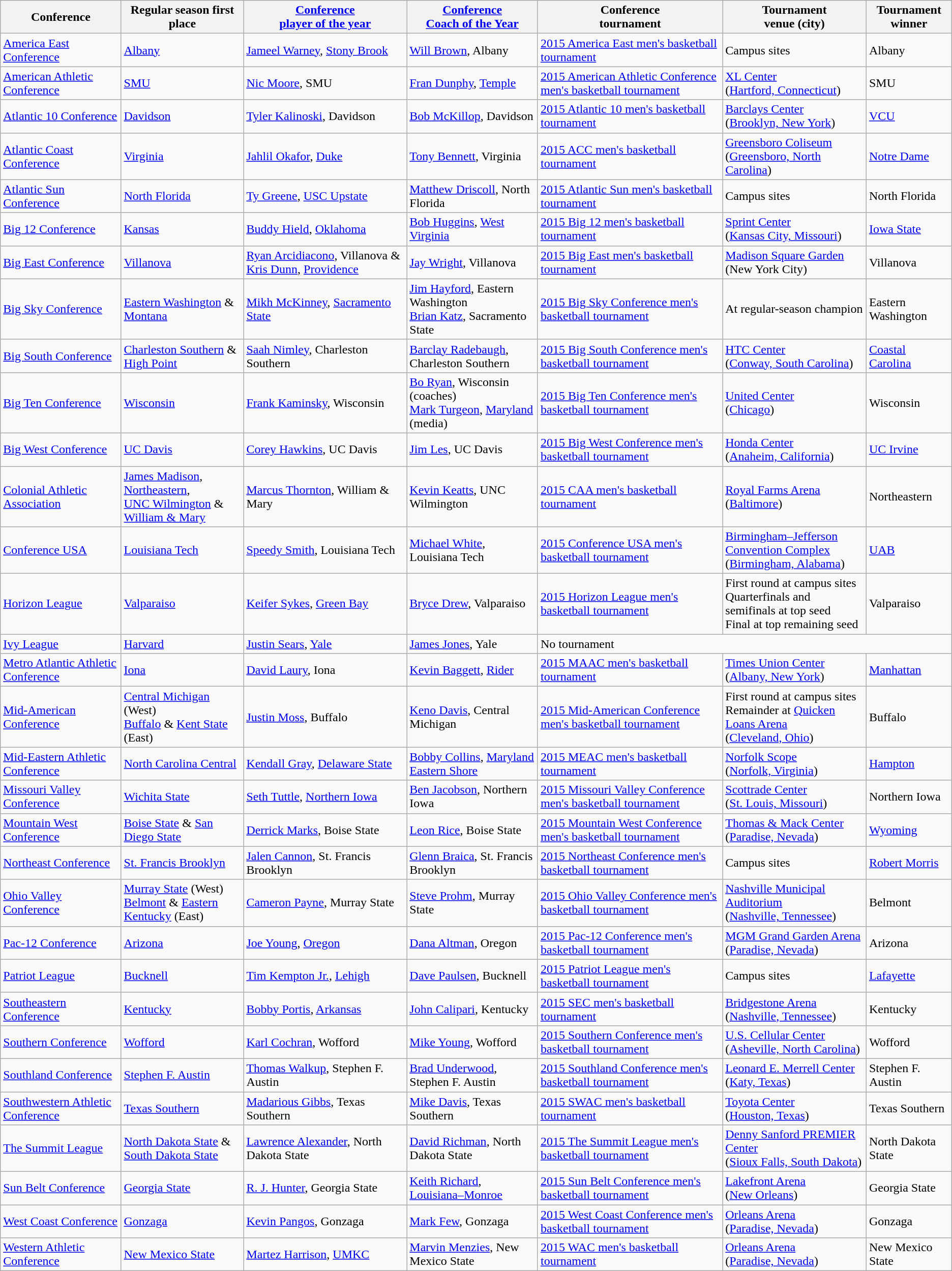<table class="wikitable">
<tr>
<th>Conference</th>
<th>Regular season first place</th>
<th><a href='#'>Conference <br> player of the year</a></th>
<th><a href='#'>Conference <br> Coach of the Year</a></th>
<th>Conference <br> tournament</th>
<th>Tournament <br> venue (city)</th>
<th>Tournament <br> winner</th>
</tr>
<tr>
<td><a href='#'>America East Conference</a></td>
<td><a href='#'>Albany</a></td>
<td><a href='#'>Jameel Warney</a>, <a href='#'>Stony Brook</a></td>
<td><a href='#'>Will Brown</a>, Albany</td>
<td><a href='#'>2015 America East men's basketball tournament</a></td>
<td>Campus sites</td>
<td>Albany</td>
</tr>
<tr>
<td><a href='#'>American Athletic Conference</a></td>
<td><a href='#'>SMU</a></td>
<td><a href='#'>Nic Moore</a>, SMU</td>
<td><a href='#'>Fran Dunphy</a>, <a href='#'>Temple</a></td>
<td><a href='#'>2015 American Athletic Conference men's basketball tournament</a></td>
<td><a href='#'>XL Center</a><br>(<a href='#'>Hartford, Connecticut</a>)</td>
<td>SMU</td>
</tr>
<tr>
<td><a href='#'>Atlantic 10 Conference</a></td>
<td><a href='#'>Davidson</a></td>
<td><a href='#'>Tyler Kalinoski</a>, Davidson</td>
<td><a href='#'>Bob McKillop</a>, Davidson</td>
<td><a href='#'>2015 Atlantic 10 men's basketball tournament</a></td>
<td><a href='#'>Barclays Center</a><br>(<a href='#'>Brooklyn, New York</a>)</td>
<td><a href='#'>VCU</a></td>
</tr>
<tr>
<td><a href='#'>Atlantic Coast Conference</a></td>
<td><a href='#'>Virginia</a></td>
<td><a href='#'>Jahlil Okafor</a>, <a href='#'>Duke</a></td>
<td><a href='#'>Tony Bennett</a>, Virginia</td>
<td><a href='#'>2015 ACC men's basketball tournament</a></td>
<td><a href='#'>Greensboro Coliseum</a><br>(<a href='#'>Greensboro, North Carolina</a>)</td>
<td><a href='#'>Notre Dame</a></td>
</tr>
<tr>
<td><a href='#'>Atlantic Sun Conference</a></td>
<td><a href='#'>North Florida</a></td>
<td><a href='#'>Ty Greene</a>, <a href='#'>USC Upstate</a></td>
<td><a href='#'>Matthew Driscoll</a>, North Florida</td>
<td><a href='#'>2015 Atlantic Sun men's basketball tournament</a></td>
<td>Campus sites</td>
<td>North Florida</td>
</tr>
<tr>
<td><a href='#'>Big 12 Conference</a></td>
<td><a href='#'>Kansas</a></td>
<td><a href='#'>Buddy Hield</a>, <a href='#'>Oklahoma</a></td>
<td><a href='#'>Bob Huggins</a>, <a href='#'>West Virginia</a></td>
<td><a href='#'>2015 Big 12 men's basketball tournament</a></td>
<td><a href='#'>Sprint Center</a><br>(<a href='#'>Kansas City, Missouri</a>)</td>
<td><a href='#'>Iowa State</a></td>
</tr>
<tr>
<td><a href='#'>Big East Conference</a></td>
<td><a href='#'>Villanova</a></td>
<td><a href='#'>Ryan Arcidiacono</a>, Villanova & <a href='#'>Kris Dunn</a>, <a href='#'>Providence</a></td>
<td><a href='#'>Jay Wright</a>, Villanova</td>
<td><a href='#'>2015 Big East men's basketball tournament</a></td>
<td><a href='#'>Madison Square Garden</a><br>(New York City)</td>
<td>Villanova</td>
</tr>
<tr>
<td><a href='#'>Big Sky Conference</a></td>
<td><a href='#'>Eastern Washington</a> & <a href='#'>Montana</a></td>
<td><a href='#'>Mikh McKinney</a>, <a href='#'>Sacramento State</a></td>
<td><a href='#'>Jim Hayford</a>, Eastern Washington<br><a href='#'>Brian Katz</a>, Sacramento State</td>
<td><a href='#'>2015 Big Sky Conference men's basketball tournament</a></td>
<td>At regular-season champion</td>
<td>Eastern Washington</td>
</tr>
<tr>
<td><a href='#'>Big South Conference</a></td>
<td><a href='#'>Charleston Southern</a> & <a href='#'>High Point</a></td>
<td><a href='#'>Saah Nimley</a>, Charleston Southern</td>
<td><a href='#'>Barclay Radebaugh</a>, Charleston Southern</td>
<td><a href='#'>2015 Big South Conference men's basketball tournament</a></td>
<td><a href='#'>HTC Center</a><br>(<a href='#'>Conway, South Carolina</a>)</td>
<td><a href='#'>Coastal Carolina</a></td>
</tr>
<tr>
<td><a href='#'>Big Ten Conference</a></td>
<td><a href='#'>Wisconsin</a></td>
<td><a href='#'>Frank Kaminsky</a>, Wisconsin</td>
<td><a href='#'>Bo Ryan</a>, Wisconsin (coaches)<br><a href='#'>Mark Turgeon</a>, <a href='#'>Maryland</a> (media)</td>
<td><a href='#'>2015 Big Ten Conference men's basketball tournament</a></td>
<td><a href='#'>United Center</a><br>(<a href='#'>Chicago</a>)</td>
<td>Wisconsin</td>
</tr>
<tr>
<td><a href='#'>Big West Conference</a></td>
<td><a href='#'>UC Davis</a></td>
<td><a href='#'>Corey Hawkins</a>, UC Davis</td>
<td><a href='#'>Jim Les</a>, UC Davis</td>
<td><a href='#'>2015 Big West Conference men's basketball tournament</a></td>
<td><a href='#'>Honda Center</a><br>(<a href='#'>Anaheim, California</a>)</td>
<td><a href='#'>UC Irvine</a></td>
</tr>
<tr>
<td><a href='#'>Colonial Athletic Association</a></td>
<td><a href='#'>James Madison</a>, <br><a href='#'>Northeastern</a>, <br><a href='#'>UNC Wilmington</a> & <br><a href='#'>William & Mary</a></td>
<td><a href='#'>Marcus Thornton</a>, William & Mary</td>
<td><a href='#'>Kevin Keatts</a>, UNC Wilmington</td>
<td><a href='#'>2015 CAA men's basketball tournament</a></td>
<td><a href='#'>Royal Farms Arena</a><br>(<a href='#'>Baltimore</a>)</td>
<td>Northeastern</td>
</tr>
<tr>
<td><a href='#'>Conference USA</a></td>
<td><a href='#'>Louisiana Tech</a></td>
<td><a href='#'>Speedy Smith</a>, Louisiana Tech</td>
<td><a href='#'>Michael White</a>, Louisiana Tech</td>
<td><a href='#'>2015 Conference USA men's basketball tournament</a></td>
<td><a href='#'>Birmingham–Jefferson Convention Complex</a><br>(<a href='#'>Birmingham, Alabama</a>)</td>
<td><a href='#'>UAB</a></td>
</tr>
<tr>
<td><a href='#'>Horizon League</a></td>
<td><a href='#'>Valparaiso</a></td>
<td><a href='#'>Keifer Sykes</a>, <a href='#'>Green Bay</a></td>
<td><a href='#'>Bryce Drew</a>, Valparaiso</td>
<td><a href='#'>2015 Horizon League men's basketball tournament</a></td>
<td>First round at campus sites<br>Quarterfinals and semifinals at top seed<br>Final at top remaining seed</td>
<td>Valparaiso</td>
</tr>
<tr>
<td><a href='#'>Ivy League</a></td>
<td><a href='#'>Harvard</a></td>
<td><a href='#'>Justin Sears</a>, <a href='#'>Yale</a></td>
<td><a href='#'>James Jones</a>, Yale</td>
<td colspan=3>No tournament</td>
</tr>
<tr>
<td><a href='#'>Metro Atlantic Athletic Conference</a></td>
<td><a href='#'>Iona</a></td>
<td><a href='#'>David Laury</a>, Iona</td>
<td><a href='#'>Kevin Baggett</a>, <a href='#'>Rider</a></td>
<td><a href='#'>2015 MAAC men's basketball tournament</a></td>
<td><a href='#'>Times Union Center</a><br>(<a href='#'>Albany, New York</a>)</td>
<td><a href='#'>Manhattan</a></td>
</tr>
<tr>
<td><a href='#'>Mid-American Conference</a></td>
<td><a href='#'>Central Michigan</a> (West) <br> <a href='#'>Buffalo</a> & <a href='#'>Kent State</a> (East)</td>
<td><a href='#'>Justin Moss</a>, Buffalo</td>
<td><a href='#'>Keno Davis</a>, Central Michigan</td>
<td><a href='#'>2015 Mid-American Conference men's basketball tournament</a></td>
<td>First round at campus sites<br> Remainder at <a href='#'>Quicken Loans Arena</a><br>(<a href='#'>Cleveland, Ohio</a>)</td>
<td>Buffalo</td>
</tr>
<tr>
<td><a href='#'>Mid-Eastern Athletic Conference</a></td>
<td><a href='#'>North Carolina Central</a></td>
<td><a href='#'>Kendall Gray</a>, <a href='#'>Delaware State</a></td>
<td><a href='#'>Bobby Collins</a>, <a href='#'>Maryland Eastern Shore</a></td>
<td><a href='#'>2015 MEAC men's basketball tournament</a></td>
<td><a href='#'>Norfolk Scope</a><br>(<a href='#'>Norfolk, Virginia</a>)</td>
<td><a href='#'>Hampton</a></td>
</tr>
<tr>
<td><a href='#'>Missouri Valley Conference</a></td>
<td><a href='#'>Wichita State</a></td>
<td><a href='#'>Seth Tuttle</a>, <a href='#'>Northern Iowa</a></td>
<td><a href='#'>Ben Jacobson</a>, Northern Iowa</td>
<td><a href='#'>2015 Missouri Valley Conference men's basketball tournament</a></td>
<td><a href='#'>Scottrade Center</a><br>(<a href='#'>St. Louis, Missouri</a>)</td>
<td>Northern Iowa</td>
</tr>
<tr>
<td><a href='#'>Mountain West Conference</a></td>
<td><a href='#'>Boise State</a> & <a href='#'>San Diego State</a></td>
<td><a href='#'>Derrick Marks</a>, Boise State</td>
<td><a href='#'>Leon Rice</a>, Boise State</td>
<td><a href='#'>2015 Mountain West Conference men's basketball tournament</a></td>
<td><a href='#'>Thomas & Mack Center</a><br>(<a href='#'>Paradise, Nevada</a>)</td>
<td><a href='#'>Wyoming</a></td>
</tr>
<tr>
<td><a href='#'>Northeast Conference</a></td>
<td><a href='#'>St. Francis Brooklyn</a></td>
<td><a href='#'>Jalen Cannon</a>, St. Francis Brooklyn</td>
<td><a href='#'>Glenn Braica</a>, St. Francis Brooklyn</td>
<td><a href='#'>2015 Northeast Conference men's basketball tournament</a></td>
<td>Campus sites</td>
<td><a href='#'>Robert Morris</a></td>
</tr>
<tr>
<td><a href='#'>Ohio Valley Conference</a></td>
<td><a href='#'>Murray State</a> (West) <br> <a href='#'>Belmont</a> & <a href='#'>Eastern Kentucky</a> (East)</td>
<td><a href='#'>Cameron Payne</a>, Murray State</td>
<td><a href='#'>Steve Prohm</a>, Murray State</td>
<td><a href='#'>2015 Ohio Valley Conference men's basketball tournament</a></td>
<td><a href='#'>Nashville Municipal Auditorium</a><br>(<a href='#'>Nashville, Tennessee</a>)</td>
<td>Belmont</td>
</tr>
<tr>
<td><a href='#'>Pac-12 Conference</a></td>
<td><a href='#'>Arizona</a></td>
<td><a href='#'>Joe Young</a>, <a href='#'>Oregon</a></td>
<td><a href='#'>Dana Altman</a>, Oregon</td>
<td><a href='#'>2015 Pac-12 Conference men's basketball tournament</a></td>
<td><a href='#'>MGM Grand Garden Arena</a><br>(<a href='#'>Paradise, Nevada</a>)</td>
<td>Arizona</td>
</tr>
<tr>
<td><a href='#'>Patriot League</a></td>
<td><a href='#'>Bucknell</a></td>
<td><a href='#'>Tim Kempton Jr.</a>, <a href='#'>Lehigh</a></td>
<td><a href='#'>Dave Paulsen</a>, Bucknell</td>
<td><a href='#'>2015 Patriot League men's basketball tournament</a></td>
<td>Campus sites</td>
<td><a href='#'>Lafayette</a></td>
</tr>
<tr>
<td><a href='#'>Southeastern Conference</a></td>
<td><a href='#'>Kentucky</a></td>
<td><a href='#'>Bobby Portis</a>, <a href='#'>Arkansas</a></td>
<td><a href='#'>John Calipari</a>, Kentucky</td>
<td><a href='#'>2015 SEC men's basketball tournament</a></td>
<td><a href='#'>Bridgestone Arena</a><br>(<a href='#'>Nashville, Tennessee</a>)</td>
<td>Kentucky</td>
</tr>
<tr>
<td><a href='#'>Southern Conference</a></td>
<td><a href='#'>Wofford</a></td>
<td><a href='#'>Karl Cochran</a>, Wofford</td>
<td><a href='#'>Mike Young</a>, Wofford</td>
<td><a href='#'>2015 Southern Conference men's basketball tournament</a></td>
<td><a href='#'>U.S. Cellular Center</a><br>(<a href='#'>Asheville, North Carolina</a>)</td>
<td>Wofford</td>
</tr>
<tr>
<td><a href='#'>Southland Conference</a></td>
<td><a href='#'>Stephen F. Austin</a></td>
<td><a href='#'>Thomas Walkup</a>, Stephen F. Austin</td>
<td><a href='#'>Brad Underwood</a>, Stephen F. Austin</td>
<td><a href='#'>2015 Southland Conference men's basketball tournament</a></td>
<td><a href='#'>Leonard E. Merrell Center</a><br>(<a href='#'>Katy, Texas</a>)</td>
<td>Stephen F. Austin</td>
</tr>
<tr>
<td><a href='#'>Southwestern Athletic Conference</a></td>
<td><a href='#'>Texas Southern</a></td>
<td><a href='#'>Madarious Gibbs</a>, Texas Southern</td>
<td><a href='#'>Mike Davis</a>, Texas Southern</td>
<td><a href='#'>2015 SWAC men's basketball tournament</a></td>
<td><a href='#'>Toyota Center</a><br>(<a href='#'>Houston, Texas</a>)</td>
<td>Texas Southern</td>
</tr>
<tr>
<td><a href='#'>The Summit League</a></td>
<td><a href='#'>North Dakota State</a> & <br><a href='#'>South Dakota State</a></td>
<td><a href='#'>Lawrence Alexander</a>, North Dakota State</td>
<td><a href='#'>David Richman</a>, North Dakota State</td>
<td><a href='#'>2015 The Summit League men's basketball tournament</a></td>
<td><a href='#'>Denny Sanford PREMIER Center</a><br>(<a href='#'>Sioux Falls, South Dakota</a>)</td>
<td>North Dakota State</td>
</tr>
<tr>
<td><a href='#'>Sun Belt Conference</a></td>
<td><a href='#'>Georgia State</a></td>
<td><a href='#'>R. J. Hunter</a>, Georgia State</td>
<td><a href='#'>Keith Richard</a>, <a href='#'>Louisiana–Monroe</a></td>
<td><a href='#'>2015 Sun Belt Conference men's basketball tournament</a></td>
<td><a href='#'>Lakefront Arena</a> <br> (<a href='#'>New Orleans</a>)</td>
<td>Georgia State</td>
</tr>
<tr>
<td><a href='#'>West Coast Conference</a></td>
<td><a href='#'>Gonzaga</a></td>
<td><a href='#'>Kevin Pangos</a>, Gonzaga</td>
<td><a href='#'>Mark Few</a>, Gonzaga</td>
<td><a href='#'>2015 West Coast Conference men's basketball tournament</a></td>
<td><a href='#'>Orleans Arena</a><br>(<a href='#'>Paradise, Nevada</a>)</td>
<td>Gonzaga</td>
</tr>
<tr>
<td><a href='#'>Western Athletic Conference</a></td>
<td><a href='#'>New Mexico State</a></td>
<td><a href='#'>Martez Harrison</a>, <a href='#'>UMKC</a></td>
<td><a href='#'>Marvin Menzies</a>, New Mexico State</td>
<td><a href='#'>2015 WAC men's basketball tournament</a></td>
<td><a href='#'>Orleans Arena</a><br>(<a href='#'>Paradise, Nevada</a>)</td>
<td>New Mexico State</td>
</tr>
</table>
